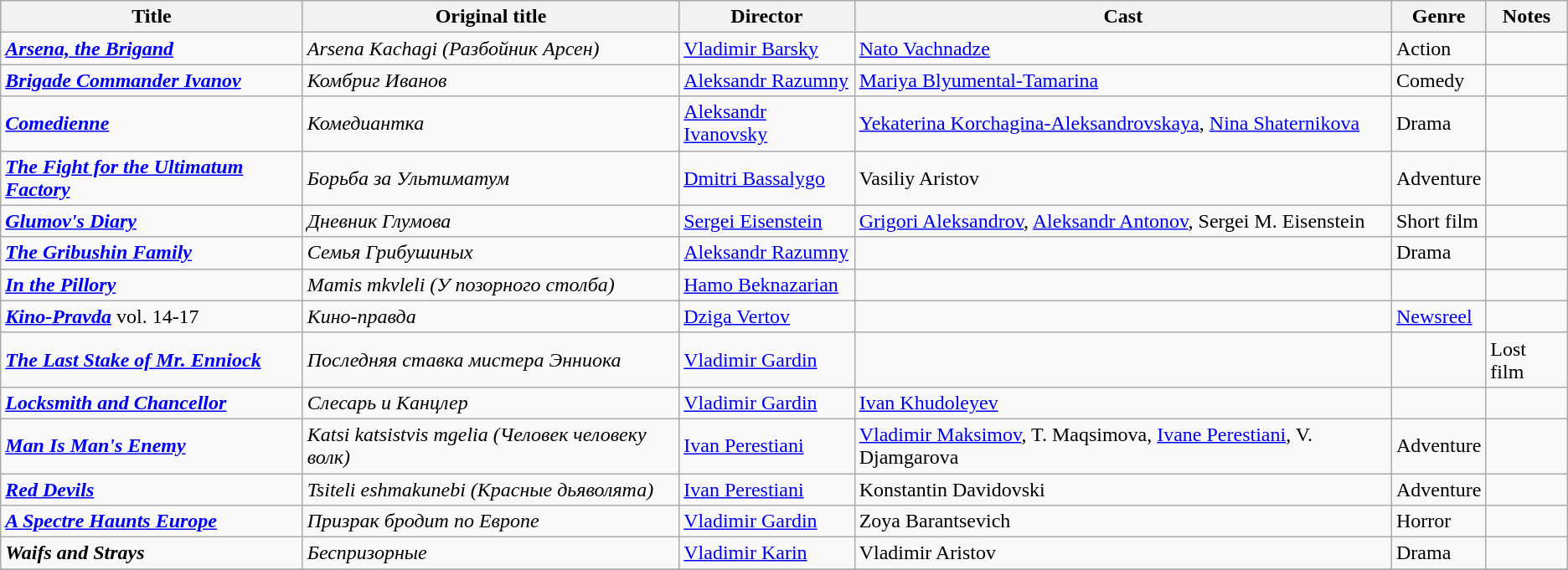<table class="wikitable">
<tr>
<th>Title</th>
<th>Original title</th>
<th>Director</th>
<th>Cast</th>
<th>Genre</th>
<th>Notes</th>
</tr>
<tr>
<td><strong><em><a href='#'>Arsena, the Brigand</a></em></strong></td>
<td><em>Arsena Kachagi (Разбойник Арсен)</em></td>
<td><a href='#'>Vladimir Barsky</a></td>
<td><a href='#'>Nato Vachnadze</a></td>
<td>Action</td>
<td></td>
</tr>
<tr>
<td><strong><em><a href='#'>Brigade Commander Ivanov</a></em></strong></td>
<td><em>Комбриг Иванов</em></td>
<td><a href='#'>Aleksandr Razumny</a></td>
<td><a href='#'>Mariya Blyumental-Tamarina</a></td>
<td>Comedy</td>
<td></td>
</tr>
<tr>
<td><strong><em><a href='#'>Comedienne</a></em></strong></td>
<td><em>Комедиантка</em></td>
<td><a href='#'>Aleksandr Ivanovsky</a></td>
<td><a href='#'>Yekaterina Korchagina-Aleksandrovskaya</a>, <a href='#'>Nina Shaternikova</a></td>
<td>Drama</td>
<td></td>
</tr>
<tr>
<td><strong><em><a href='#'>The Fight for the Ultimatum Factory</a></em></strong></td>
<td><em>Борьба за Ультиматум</em></td>
<td><a href='#'>Dmitri Bassalygo</a></td>
<td>Vasiliy Aristov</td>
<td>Adventure</td>
<td></td>
</tr>
<tr>
<td><strong><em><a href='#'>Glumov's Diary</a></em></strong></td>
<td><em>Дневник Глумова</em></td>
<td><a href='#'>Sergei Eisenstein</a></td>
<td><a href='#'>Grigori Aleksandrov</a>, <a href='#'>Aleksandr Antonov</a>, Sergei M. Eisenstein</td>
<td>Short film</td>
<td></td>
</tr>
<tr>
<td><strong><em><a href='#'>The Gribushin Family</a></em></strong></td>
<td><em>Семья Грибушиных</em></td>
<td><a href='#'>Aleksandr Razumny</a></td>
<td></td>
<td>Drama</td>
<td></td>
</tr>
<tr>
<td><strong><em><a href='#'>In the Pillory</a></em></strong></td>
<td><em>Mamis mkvleli (У позорного столба)</em></td>
<td><a href='#'>Hamo Beknazarian</a></td>
<td></td>
<td></td>
<td></td>
</tr>
<tr>
<td><strong><em><a href='#'>Kino-Pravda</a></em></strong> vol. 14-17</td>
<td><em>Кино-правда</em></td>
<td><a href='#'>Dziga Vertov</a></td>
<td></td>
<td><a href='#'>Newsreel</a></td>
<td></td>
</tr>
<tr>
<td><strong><em><a href='#'>The Last Stake of Mr. Enniock</a></em></strong></td>
<td><em>Последняя ставка мистера Энниока</em></td>
<td><a href='#'>Vladimir Gardin</a></td>
<td></td>
<td></td>
<td>Lost film</td>
</tr>
<tr>
<td><strong><em><a href='#'>Locksmith and Chancellor</a></em></strong></td>
<td><em>Слесарь и Канцлер</em></td>
<td><a href='#'>Vladimir Gardin</a></td>
<td><a href='#'>Ivan Khudoleyev</a></td>
<td></td>
<td></td>
</tr>
<tr>
<td><strong><em><a href='#'>Man Is Man's Enemy</a></em></strong></td>
<td><em>Katsi katsistvis mgelia (Человек человеку волк)</em></td>
<td><a href='#'>Ivan Perestiani</a></td>
<td><a href='#'>Vladimir Maksimov</a>, T. Maqsimova, <a href='#'>Ivane Perestiani</a>, V. Djamgarova</td>
<td>Adventure</td>
<td></td>
</tr>
<tr>
<td><strong><em><a href='#'>Red Devils</a></em></strong></td>
<td><em>Tsiteli eshmakunebi (Красные дьяволята)</em></td>
<td><a href='#'>Ivan Perestiani</a></td>
<td>Konstantin Davidovski</td>
<td>Adventure</td>
<td></td>
</tr>
<tr>
<td><strong><em><a href='#'>A Spectre Haunts Europe</a></em></strong></td>
<td><em>Призрак бродит по Европе</em></td>
<td><a href='#'>Vladimir Gardin</a></td>
<td>Zoya Barantsevich</td>
<td>Horror</td>
<td></td>
</tr>
<tr>
<td><strong><em>Waifs and Strays</em></strong></td>
<td><em>Беспризорные</em></td>
<td><a href='#'>Vladimir Karin</a></td>
<td>Vladimir Aristov</td>
<td>Drama</td>
<td></td>
</tr>
<tr>
</tr>
</table>
